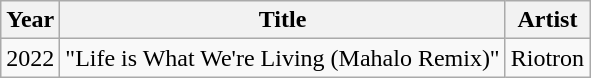<table class="wikitable sortable">
<tr>
<th>Year</th>
<th>Title</th>
<th>Artist</th>
</tr>
<tr>
<td>2022</td>
<td>"Life is What We're Living (Mahalo Remix)"</td>
<td>Riotron</td>
</tr>
</table>
